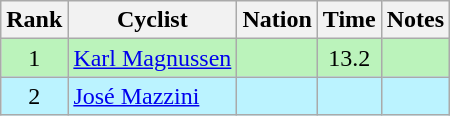<table class="wikitable sortable" style="text-align:center">
<tr>
<th>Rank</th>
<th>Cyclist</th>
<th>Nation</th>
<th>Time</th>
<th>Notes</th>
</tr>
<tr style="background:#bbf3bb;">
<td>1</td>
<td align=left><a href='#'>Karl Magnussen</a></td>
<td align=left></td>
<td>13.2</td>
<td></td>
</tr>
<tr bgcolor=bbf3ff>
<td>2</td>
<td align=left><a href='#'>José Mazzini</a></td>
<td align=left></td>
<td></td>
<td></td>
</tr>
</table>
